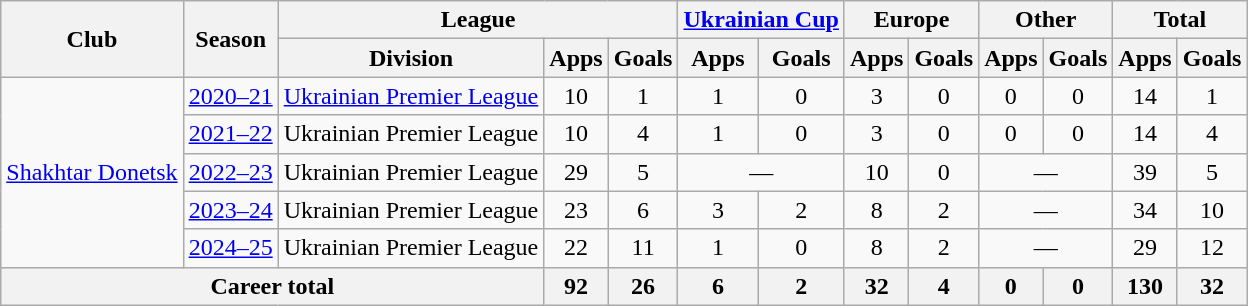<table class="wikitable" style="text-align:center">
<tr>
<th rowspan="2">Club</th>
<th rowspan="2">Season</th>
<th colspan="3">League</th>
<th colspan="2"><a href='#'>Ukrainian Cup</a></th>
<th colspan="2">Europe</th>
<th colspan="2">Other</th>
<th colspan="2">Total</th>
</tr>
<tr>
<th>Division</th>
<th>Apps</th>
<th>Goals</th>
<th>Apps</th>
<th>Goals</th>
<th>Apps</th>
<th>Goals</th>
<th>Apps</th>
<th>Goals</th>
<th>Apps</th>
<th>Goals</th>
</tr>
<tr>
<td rowspan="5"><a href='#'>Shakhtar Donetsk</a></td>
<td><a href='#'>2020–21</a></td>
<td><a href='#'>Ukrainian Premier League</a></td>
<td>10</td>
<td>1</td>
<td>1</td>
<td>0</td>
<td>3</td>
<td>0</td>
<td>0</td>
<td>0</td>
<td>14</td>
<td>1</td>
</tr>
<tr>
<td><a href='#'>2021–22</a></td>
<td>Ukrainian Premier League</td>
<td>10</td>
<td>4</td>
<td>1</td>
<td>0</td>
<td>3</td>
<td>0</td>
<td>0</td>
<td>0</td>
<td>14</td>
<td>4</td>
</tr>
<tr>
<td><a href='#'>2022–23</a></td>
<td>Ukrainian Premier League</td>
<td>29</td>
<td>5</td>
<td colspan="2">—</td>
<td>10</td>
<td>0</td>
<td colspan="2">—</td>
<td>39</td>
<td>5</td>
</tr>
<tr>
<td><a href='#'>2023–24</a></td>
<td>Ukrainian Premier League</td>
<td>23</td>
<td>6</td>
<td>3</td>
<td>2</td>
<td>8</td>
<td>2</td>
<td colspan="2">—</td>
<td>34</td>
<td>10</td>
</tr>
<tr>
<td><a href='#'>2024–25</a></td>
<td>Ukrainian Premier League</td>
<td>22</td>
<td>11</td>
<td>1</td>
<td>0</td>
<td>8</td>
<td>2</td>
<td colspan="2">—</td>
<td>29</td>
<td>12</td>
</tr>
<tr>
<th colspan="3">Career total</th>
<th>92</th>
<th>26</th>
<th>6</th>
<th>2</th>
<th>32</th>
<th>4</th>
<th>0</th>
<th>0</th>
<th>130</th>
<th>32</th>
</tr>
</table>
